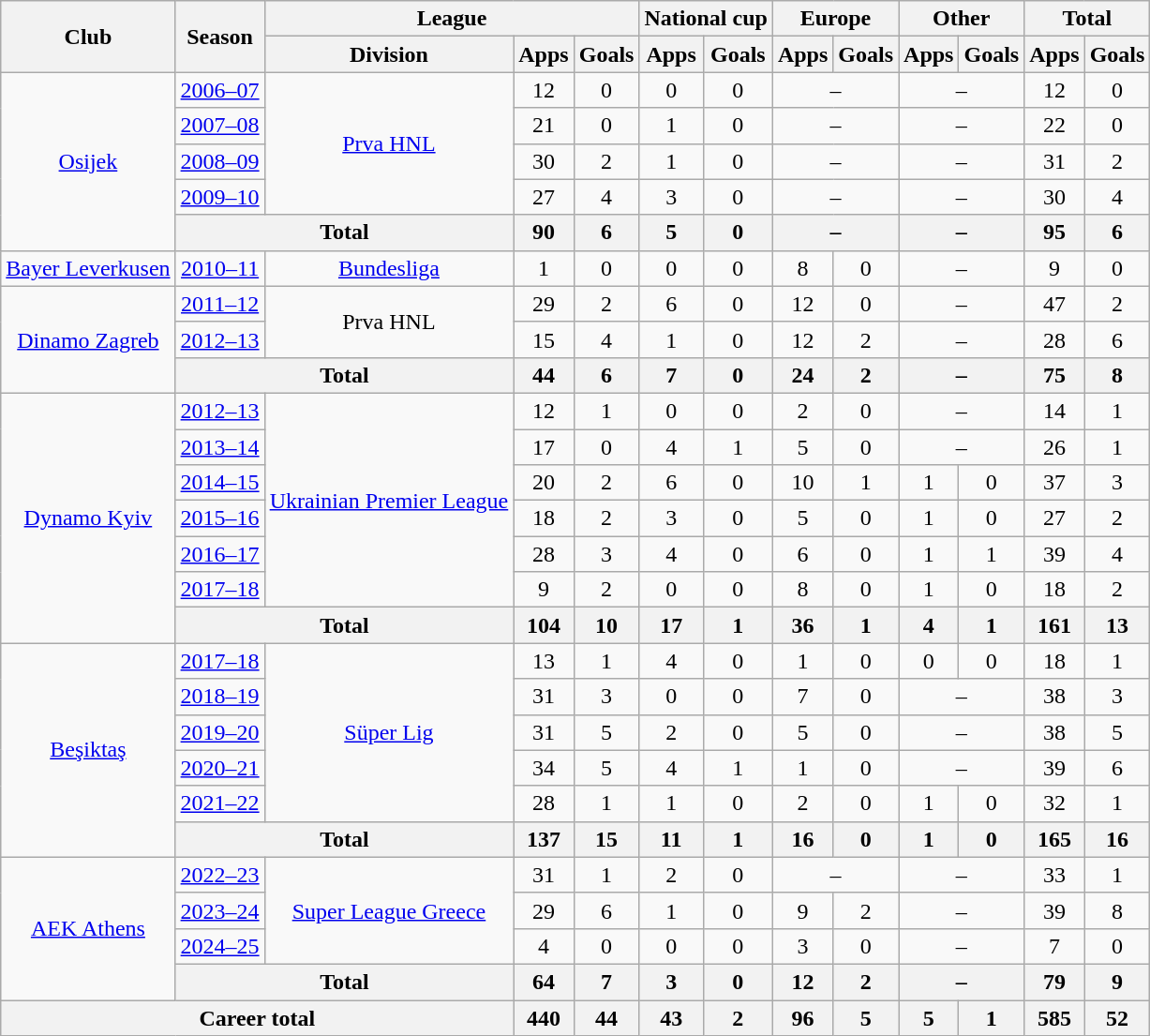<table class="wikitable" style="text-align:center">
<tr>
<th rowspan=2>Club</th>
<th rowspan=2>Season</th>
<th colspan=3>League</th>
<th colspan=2>National cup</th>
<th colspan=2>Europe</th>
<th colspan=2>Other</th>
<th colspan=2>Total</th>
</tr>
<tr>
<th>Division</th>
<th>Apps</th>
<th>Goals</th>
<th>Apps</th>
<th>Goals</th>
<th>Apps</th>
<th>Goals</th>
<th>Apps</th>
<th>Goals</th>
<th>Apps</th>
<th>Goals</th>
</tr>
<tr>
<td rowspan=5><a href='#'>Osijek</a></td>
<td><a href='#'>2006–07</a></td>
<td rowspan=4><a href='#'>Prva HNL</a></td>
<td>12</td>
<td>0</td>
<td>0</td>
<td>0</td>
<td colspan=2>–</td>
<td colspan=2>–</td>
<td>12</td>
<td>0</td>
</tr>
<tr>
<td><a href='#'>2007–08</a></td>
<td>21</td>
<td>0</td>
<td>1</td>
<td>0</td>
<td colspan=2>–</td>
<td colspan=2>–</td>
<td>22</td>
<td>0</td>
</tr>
<tr>
<td><a href='#'>2008–09</a></td>
<td>30</td>
<td>2</td>
<td>1</td>
<td>0</td>
<td colspan=2>–</td>
<td colspan=2>–</td>
<td>31</td>
<td>2</td>
</tr>
<tr>
<td><a href='#'>2009–10</a></td>
<td>27</td>
<td>4</td>
<td>3</td>
<td>0</td>
<td colspan=2>–</td>
<td colspan=2>–</td>
<td>30</td>
<td>4</td>
</tr>
<tr>
<th colspan=2>Total</th>
<th>90</th>
<th>6</th>
<th>5</th>
<th>0</th>
<th colspan=2>–</th>
<th colspan=2>–</th>
<th>95</th>
<th>6</th>
</tr>
<tr>
<td><a href='#'>Bayer Leverkusen</a></td>
<td><a href='#'>2010–11</a></td>
<td><a href='#'>Bundesliga</a></td>
<td>1</td>
<td>0</td>
<td>0</td>
<td>0</td>
<td>8</td>
<td>0</td>
<td colspan=2>–</td>
<td>9</td>
<td>0</td>
</tr>
<tr>
<td rowspan=3><a href='#'>Dinamo Zagreb</a></td>
<td><a href='#'>2011–12</a></td>
<td rowspan=2>Prva HNL</td>
<td>29</td>
<td>2</td>
<td>6</td>
<td>0</td>
<td>12</td>
<td>0</td>
<td colspan=2>–</td>
<td>47</td>
<td>2</td>
</tr>
<tr>
<td><a href='#'>2012–13</a></td>
<td>15</td>
<td>4</td>
<td>1</td>
<td>0</td>
<td>12</td>
<td>2</td>
<td colspan=2>–</td>
<td>28</td>
<td>6</td>
</tr>
<tr>
<th colspan=2>Total</th>
<th>44</th>
<th>6</th>
<th>7</th>
<th>0</th>
<th>24</th>
<th>2</th>
<th colspan=2>–</th>
<th>75</th>
<th>8</th>
</tr>
<tr>
<td rowspan=7><a href='#'>Dynamo Kyiv</a></td>
<td><a href='#'>2012–13</a></td>
<td rowspan=6><a href='#'>Ukrainian Premier League</a></td>
<td>12</td>
<td>1</td>
<td>0</td>
<td>0</td>
<td>2</td>
<td>0</td>
<td colspan=2>–</td>
<td>14</td>
<td>1</td>
</tr>
<tr>
<td><a href='#'>2013–14</a></td>
<td>17</td>
<td>0</td>
<td>4</td>
<td>1</td>
<td>5</td>
<td>0</td>
<td colspan=2>–</td>
<td>26</td>
<td>1</td>
</tr>
<tr>
<td><a href='#'>2014–15</a></td>
<td>20</td>
<td>2</td>
<td>6</td>
<td>0</td>
<td>10</td>
<td>1</td>
<td>1</td>
<td>0</td>
<td>37</td>
<td>3</td>
</tr>
<tr>
<td><a href='#'>2015–16</a></td>
<td>18</td>
<td>2</td>
<td>3</td>
<td>0</td>
<td>5</td>
<td>0</td>
<td>1</td>
<td>0</td>
<td>27</td>
<td>2</td>
</tr>
<tr>
<td><a href='#'>2016–17</a></td>
<td>28</td>
<td>3</td>
<td>4</td>
<td>0</td>
<td>6</td>
<td>0</td>
<td>1</td>
<td>1</td>
<td>39</td>
<td>4</td>
</tr>
<tr>
<td><a href='#'>2017–18</a></td>
<td>9</td>
<td>2</td>
<td>0</td>
<td>0</td>
<td>8</td>
<td>0</td>
<td>1</td>
<td>0</td>
<td>18</td>
<td>2</td>
</tr>
<tr>
<th colspan=2>Total</th>
<th>104</th>
<th>10</th>
<th>17</th>
<th>1</th>
<th>36</th>
<th>1</th>
<th>4</th>
<th>1</th>
<th>161</th>
<th>13</th>
</tr>
<tr>
<td rowspan=6><a href='#'>Beşiktaş</a></td>
<td><a href='#'>2017–18</a></td>
<td rowspan=5><a href='#'>Süper Lig</a></td>
<td>13</td>
<td>1</td>
<td>4</td>
<td>0</td>
<td>1</td>
<td>0</td>
<td>0</td>
<td>0</td>
<td>18</td>
<td>1</td>
</tr>
<tr>
<td><a href='#'>2018–19</a></td>
<td>31</td>
<td>3</td>
<td>0</td>
<td>0</td>
<td>7</td>
<td>0</td>
<td colspan=2>–</td>
<td>38</td>
<td>3</td>
</tr>
<tr>
<td><a href='#'>2019–20</a></td>
<td>31</td>
<td>5</td>
<td>2</td>
<td>0</td>
<td>5</td>
<td>0</td>
<td colspan=2>–</td>
<td>38</td>
<td>5</td>
</tr>
<tr>
<td><a href='#'>2020–21</a></td>
<td>34</td>
<td>5</td>
<td>4</td>
<td>1</td>
<td>1</td>
<td>0</td>
<td colspan=2>–</td>
<td>39</td>
<td>6</td>
</tr>
<tr>
<td><a href='#'>2021–22</a></td>
<td>28</td>
<td>1</td>
<td>1</td>
<td>0</td>
<td>2</td>
<td>0</td>
<td>1</td>
<td>0</td>
<td>32</td>
<td>1</td>
</tr>
<tr>
<th colspan=2>Total</th>
<th>137</th>
<th>15</th>
<th>11</th>
<th>1</th>
<th>16</th>
<th>0</th>
<th>1</th>
<th>0</th>
<th>165</th>
<th>16</th>
</tr>
<tr>
<td rowspan=4><a href='#'>AEK Athens</a></td>
<td><a href='#'>2022–23</a></td>
<td rowspan=3><a href='#'>Super League Greece</a></td>
<td>31</td>
<td>1</td>
<td>2</td>
<td>0</td>
<td colspan=2>–</td>
<td colspan=2>–</td>
<td>33</td>
<td>1</td>
</tr>
<tr>
<td><a href='#'>2023–24</a></td>
<td>29</td>
<td>6</td>
<td>1</td>
<td>0</td>
<td>9</td>
<td>2</td>
<td colspan=2>–</td>
<td>39</td>
<td>8</td>
</tr>
<tr>
<td><a href='#'>2024–25</a></td>
<td>4</td>
<td>0</td>
<td>0</td>
<td>0</td>
<td>3</td>
<td>0</td>
<td colspan=2>–</td>
<td>7</td>
<td>0</td>
</tr>
<tr>
<th colspan=2>Total</th>
<th>64</th>
<th>7</th>
<th>3</th>
<th>0</th>
<th>12</th>
<th>2</th>
<th colspan=2>–</th>
<th>79</th>
<th>9</th>
</tr>
<tr>
<th colspan=3>Career total</th>
<th>440</th>
<th>44</th>
<th>43</th>
<th>2</th>
<th>96</th>
<th>5</th>
<th>5</th>
<th>1</th>
<th>585</th>
<th>52</th>
</tr>
</table>
